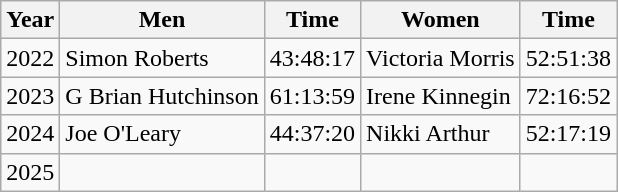<table class="wikitable">
<tr>
<th>Year</th>
<th>Men</th>
<th>Time</th>
<th>Women</th>
<th>Time</th>
</tr>
<tr>
<td>2022</td>
<td>Simon Roberts</td>
<td>43:48:17</td>
<td>Victoria Morris</td>
<td>52:51:38</td>
</tr>
<tr>
<td>2023</td>
<td>G Brian Hutchinson</td>
<td>61:13:59</td>
<td>Irene Kinnegin</td>
<td>72:16:52</td>
</tr>
<tr>
<td>2024</td>
<td>Joe O'Leary</td>
<td>44:37:20</td>
<td>Nikki Arthur</td>
<td>52:17:19</td>
</tr>
<tr>
<td>2025</td>
<td></td>
<td></td>
<td></td>
<td></td>
</tr>
</table>
